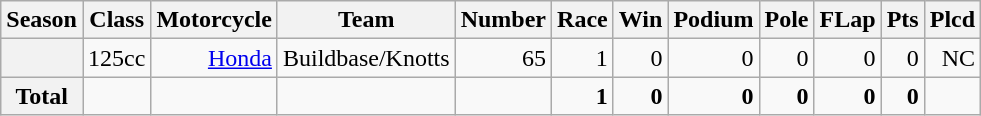<table class="wikitable">
<tr>
<th>Season</th>
<th>Class</th>
<th>Motorcycle</th>
<th>Team</th>
<th>Number</th>
<th>Race</th>
<th>Win</th>
<th>Podium</th>
<th>Pole</th>
<th>FLap</th>
<th>Pts</th>
<th>Plcd</th>
</tr>
<tr align="right">
<th></th>
<td>125cc</td>
<td><a href='#'>Honda</a></td>
<td>Buildbase/Knotts</td>
<td>65</td>
<td>1</td>
<td>0</td>
<td>0</td>
<td>0</td>
<td>0</td>
<td>0</td>
<td>NC</td>
</tr>
<tr align="right">
<th>Total</th>
<td></td>
<td></td>
<td></td>
<td></td>
<td><strong>1</strong></td>
<td><strong>0</strong></td>
<td><strong>0</strong></td>
<td><strong>0</strong></td>
<td><strong>0</strong></td>
<td><strong>0</strong></td>
<td></td>
</tr>
</table>
